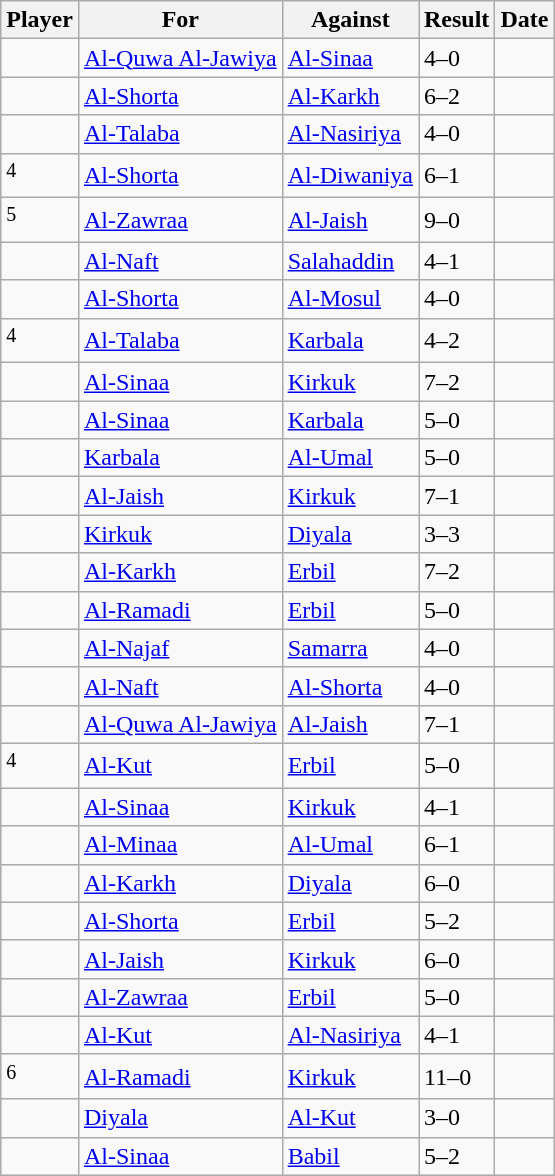<table class="wikitable sortable">
<tr>
<th>Player</th>
<th>For</th>
<th>Against</th>
<th align=center>Result</th>
<th>Date</th>
</tr>
<tr>
<td> </td>
<td><a href='#'>Al-Quwa Al-Jawiya</a></td>
<td><a href='#'>Al-Sinaa</a></td>
<td>4–0</td>
<td></td>
</tr>
<tr>
<td> </td>
<td><a href='#'>Al-Shorta</a></td>
<td><a href='#'>Al-Karkh</a></td>
<td>6–2</td>
<td></td>
</tr>
<tr>
<td> </td>
<td><a href='#'>Al-Talaba</a></td>
<td><a href='#'>Al-Nasiriya</a></td>
<td>4–0</td>
<td></td>
</tr>
<tr>
<td> <sup>4</sup></td>
<td><a href='#'>Al-Shorta</a></td>
<td><a href='#'>Al-Diwaniya</a></td>
<td>6–1</td>
<td></td>
</tr>
<tr>
<td> <sup>5</sup></td>
<td><a href='#'>Al-Zawraa</a></td>
<td><a href='#'>Al-Jaish</a></td>
<td>9–0</td>
<td></td>
</tr>
<tr>
<td> </td>
<td><a href='#'>Al-Naft</a></td>
<td><a href='#'>Salahaddin</a></td>
<td>4–1</td>
<td></td>
</tr>
<tr>
<td> </td>
<td><a href='#'>Al-Shorta</a></td>
<td><a href='#'>Al-Mosul</a></td>
<td>4–0</td>
<td></td>
</tr>
<tr>
<td> <sup>4</sup></td>
<td><a href='#'>Al-Talaba</a></td>
<td><a href='#'>Karbala</a></td>
<td>4–2</td>
<td></td>
</tr>
<tr>
<td> </td>
<td><a href='#'>Al-Sinaa</a></td>
<td><a href='#'>Kirkuk</a></td>
<td>7–2</td>
<td></td>
</tr>
<tr>
<td> </td>
<td><a href='#'>Al-Sinaa</a></td>
<td><a href='#'>Karbala</a></td>
<td>5–0</td>
<td></td>
</tr>
<tr>
<td> </td>
<td><a href='#'>Karbala</a></td>
<td><a href='#'>Al-Umal</a></td>
<td>5–0</td>
<td></td>
</tr>
<tr>
<td> </td>
<td><a href='#'>Al-Jaish</a></td>
<td><a href='#'>Kirkuk</a></td>
<td>7–1</td>
<td></td>
</tr>
<tr>
<td> </td>
<td><a href='#'>Kirkuk</a></td>
<td><a href='#'>Diyala</a></td>
<td>3–3</td>
<td></td>
</tr>
<tr>
<td> </td>
<td><a href='#'>Al-Karkh</a></td>
<td><a href='#'>Erbil</a></td>
<td>7–2</td>
<td></td>
</tr>
<tr>
<td> </td>
<td><a href='#'>Al-Ramadi</a></td>
<td><a href='#'>Erbil</a></td>
<td>5–0</td>
<td></td>
</tr>
<tr>
<td> </td>
<td><a href='#'>Al-Najaf</a></td>
<td><a href='#'>Samarra</a></td>
<td>4–0</td>
<td></td>
</tr>
<tr>
<td> </td>
<td><a href='#'>Al-Naft</a></td>
<td><a href='#'>Al-Shorta</a></td>
<td>4–0</td>
<td></td>
</tr>
<tr>
<td> </td>
<td><a href='#'>Al-Quwa Al-Jawiya</a></td>
<td><a href='#'>Al-Jaish</a></td>
<td>7–1</td>
<td></td>
</tr>
<tr>
<td> <sup>4</sup></td>
<td><a href='#'>Al-Kut</a></td>
<td><a href='#'>Erbil</a></td>
<td>5–0</td>
<td></td>
</tr>
<tr>
<td> </td>
<td><a href='#'>Al-Sinaa</a></td>
<td><a href='#'>Kirkuk</a></td>
<td>4–1</td>
<td></td>
</tr>
<tr>
<td> </td>
<td><a href='#'>Al-Minaa</a></td>
<td><a href='#'>Al-Umal</a></td>
<td>6–1</td>
<td></td>
</tr>
<tr>
<td> </td>
<td><a href='#'>Al-Karkh</a></td>
<td><a href='#'>Diyala</a></td>
<td>6–0</td>
<td></td>
</tr>
<tr>
<td> </td>
<td><a href='#'>Al-Shorta</a></td>
<td><a href='#'>Erbil</a></td>
<td>5–2</td>
<td></td>
</tr>
<tr>
<td> </td>
<td><a href='#'>Al-Jaish</a></td>
<td><a href='#'>Kirkuk</a></td>
<td>6–0</td>
<td></td>
</tr>
<tr>
<td> </td>
<td><a href='#'>Al-Zawraa</a></td>
<td><a href='#'>Erbil</a></td>
<td>5–0</td>
<td></td>
</tr>
<tr>
<td> </td>
<td><a href='#'>Al-Kut</a></td>
<td><a href='#'>Al-Nasiriya</a></td>
<td>4–1</td>
<td></td>
</tr>
<tr>
<td> <sup>6</sup></td>
<td><a href='#'>Al-Ramadi</a></td>
<td><a href='#'>Kirkuk</a></td>
<td>11–0</td>
<td></td>
</tr>
<tr>
<td> </td>
<td><a href='#'>Diyala</a></td>
<td><a href='#'>Al-Kut</a></td>
<td>3–0</td>
<td></td>
</tr>
<tr>
<td> </td>
<td><a href='#'>Al-Sinaa</a></td>
<td><a href='#'>Babil</a></td>
<td>5–2</td>
<td></td>
</tr>
</table>
